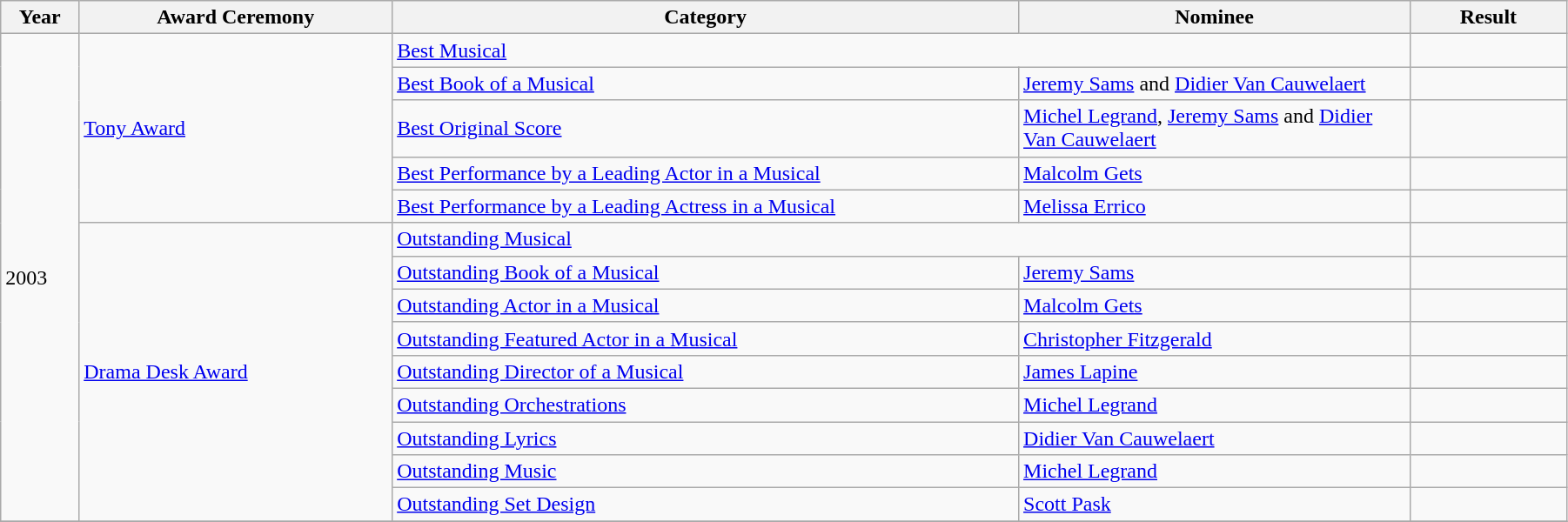<table class="wikitable" width="95%">
<tr>
<th width="5%">Year</th>
<th width="20%">Award Ceremony</th>
<th width="40%">Category</th>
<th width="25%">Nominee</th>
<th width="10%">Result</th>
</tr>
<tr>
<td rowspan=14>2003</td>
<td rowspan="5"><a href='#'>Tony Award</a></td>
<td colspan="2"><a href='#'>Best Musical</a></td>
<td></td>
</tr>
<tr>
<td><a href='#'>Best Book of a Musical</a></td>
<td><a href='#'>Jeremy Sams</a> and <a href='#'>Didier Van Cauwelaert</a></td>
<td></td>
</tr>
<tr>
<td><a href='#'>Best Original Score</a></td>
<td><a href='#'>Michel Legrand</a>, <a href='#'>Jeremy Sams</a> and <a href='#'>Didier Van Cauwelaert</a></td>
<td></td>
</tr>
<tr>
<td><a href='#'>Best Performance by a Leading Actor in a Musical</a></td>
<td><a href='#'>Malcolm Gets</a></td>
<td></td>
</tr>
<tr>
<td><a href='#'>Best Performance by a Leading Actress in a Musical</a></td>
<td><a href='#'>Melissa Errico</a></td>
<td></td>
</tr>
<tr>
<td rowspan="9"><a href='#'>Drama Desk Award</a></td>
<td colspan="2"><a href='#'>Outstanding Musical</a></td>
<td></td>
</tr>
<tr>
<td><a href='#'>Outstanding Book of a Musical</a></td>
<td><a href='#'>Jeremy Sams</a></td>
<td></td>
</tr>
<tr>
<td><a href='#'>Outstanding Actor in a Musical</a></td>
<td><a href='#'>Malcolm Gets</a></td>
<td></td>
</tr>
<tr>
<td><a href='#'>Outstanding Featured Actor in a Musical</a></td>
<td><a href='#'>Christopher Fitzgerald</a></td>
<td></td>
</tr>
<tr>
<td><a href='#'>Outstanding Director of a Musical</a></td>
<td><a href='#'>James Lapine</a></td>
<td></td>
</tr>
<tr>
<td><a href='#'>Outstanding Orchestrations</a></td>
<td><a href='#'>Michel Legrand</a></td>
<td></td>
</tr>
<tr>
<td><a href='#'>Outstanding Lyrics</a></td>
<td><a href='#'>Didier Van Cauwelaert</a></td>
<td></td>
</tr>
<tr>
<td><a href='#'>Outstanding Music</a></td>
<td><a href='#'>Michel Legrand</a></td>
<td></td>
</tr>
<tr>
<td><a href='#'>Outstanding Set Design</a></td>
<td><a href='#'>Scott Pask</a></td>
<td></td>
</tr>
<tr>
</tr>
</table>
